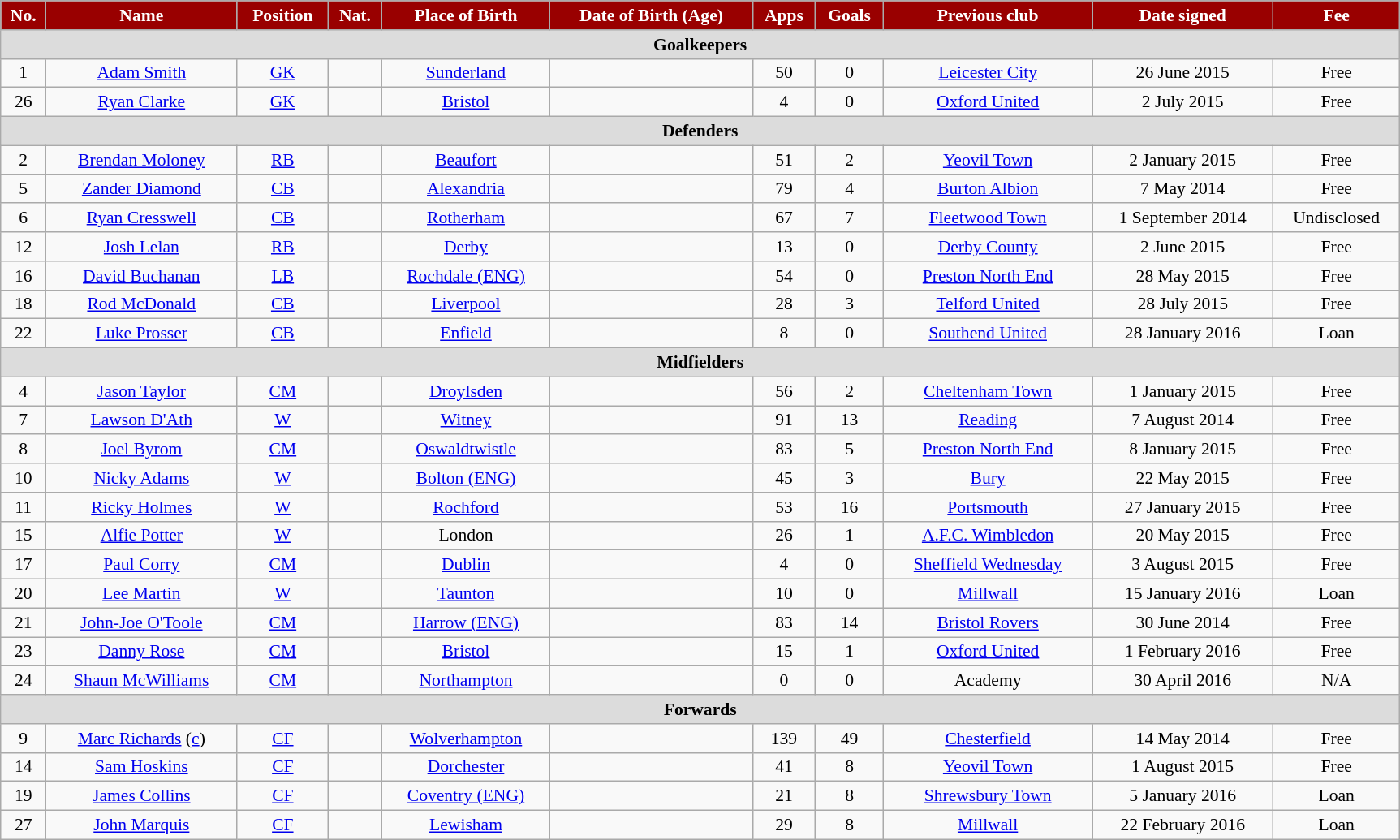<table class="wikitable" style="text-align:center; font-size:90%; width:91%;">
<tr>
<th style="background:#900; color:#FFF; text-align:center;">No.</th>
<th style="background:#900; color:#FFF; text-align:center;">Name</th>
<th style="background:#900; color:#FFF; text-align:center;">Position</th>
<th style="background:#900; color:#FFF; text-align:center;">Nat.</th>
<th style="background:#900; color:#FFF; text-align:center;">Place of Birth</th>
<th style="background:#900; color:#FFF; text-align:center;">Date of Birth (Age)</th>
<th style="background:#900; color:#FFF; text-align:center;">Apps</th>
<th style="background:#900; color:#FFF; text-align:center;">Goals</th>
<th style="background:#900; color:#FFF; text-align:center;">Previous club</th>
<th style="background:#900; color:#FFF; text-align:center;">Date signed</th>
<th style="background:#900; color:#FFF; text-align:center;">Fee</th>
</tr>
<tr>
<th colspan="14" style="background:#dcdcdc; text-align:center;">Goalkeepers</th>
</tr>
<tr>
<td>1</td>
<td><a href='#'>Adam Smith</a></td>
<td><a href='#'>GK</a></td>
<td></td>
<td><a href='#'>Sunderland</a></td>
<td></td>
<td>50</td>
<td>0</td>
<td><a href='#'>Leicester City</a></td>
<td>26 June 2015</td>
<td>Free</td>
</tr>
<tr>
<td>26</td>
<td><a href='#'>Ryan Clarke</a></td>
<td><a href='#'>GK</a></td>
<td></td>
<td><a href='#'>Bristol</a></td>
<td></td>
<td>4</td>
<td>0</td>
<td><a href='#'>Oxford United</a></td>
<td>2 July 2015</td>
<td>Free</td>
</tr>
<tr>
<th colspan="14" style="background:#dcdcdc; text-align:center;">Defenders</th>
</tr>
<tr>
<td>2</td>
<td><a href='#'>Brendan Moloney</a></td>
<td><a href='#'>RB</a></td>
<td></td>
<td><a href='#'>Beaufort</a></td>
<td></td>
<td>51</td>
<td>2</td>
<td><a href='#'>Yeovil Town</a></td>
<td>2 January 2015</td>
<td>Free</td>
</tr>
<tr>
<td>5</td>
<td><a href='#'>Zander Diamond</a></td>
<td><a href='#'>CB</a></td>
<td></td>
<td><a href='#'>Alexandria</a></td>
<td></td>
<td>79</td>
<td>4</td>
<td><a href='#'>Burton Albion</a></td>
<td>7 May 2014</td>
<td>Free</td>
</tr>
<tr>
<td>6</td>
<td><a href='#'>Ryan Cresswell</a></td>
<td><a href='#'>CB</a></td>
<td></td>
<td><a href='#'>Rotherham</a></td>
<td></td>
<td>67</td>
<td>7</td>
<td><a href='#'>Fleetwood Town</a></td>
<td>1 September 2014</td>
<td>Undisclosed</td>
</tr>
<tr>
<td>12</td>
<td><a href='#'>Josh Lelan</a></td>
<td><a href='#'>RB</a></td>
<td></td>
<td><a href='#'>Derby</a></td>
<td></td>
<td>13</td>
<td>0</td>
<td><a href='#'>Derby County</a></td>
<td>2 June 2015</td>
<td>Free</td>
</tr>
<tr>
<td>16</td>
<td><a href='#'>David Buchanan</a></td>
<td><a href='#'>LB</a></td>
<td></td>
<td><a href='#'>Rochdale (ENG)</a></td>
<td></td>
<td>54</td>
<td>0</td>
<td><a href='#'>Preston North End</a></td>
<td>28 May 2015</td>
<td>Free</td>
</tr>
<tr>
<td>18</td>
<td><a href='#'>Rod McDonald</a></td>
<td><a href='#'>CB</a></td>
<td></td>
<td><a href='#'>Liverpool</a></td>
<td></td>
<td>28</td>
<td>3</td>
<td><a href='#'>Telford United</a></td>
<td>28 July 2015</td>
<td>Free</td>
</tr>
<tr>
<td>22</td>
<td><a href='#'>Luke Prosser</a></td>
<td><a href='#'>CB</a></td>
<td></td>
<td><a href='#'>Enfield</a></td>
<td></td>
<td>8</td>
<td>0</td>
<td><a href='#'>Southend United</a></td>
<td>28 January 2016</td>
<td>Loan</td>
</tr>
<tr>
<th colspan="14" style="background:#dcdcdc; text-align:center;">Midfielders</th>
</tr>
<tr>
<td>4</td>
<td><a href='#'>Jason Taylor</a></td>
<td><a href='#'>CM</a></td>
<td></td>
<td><a href='#'>Droylsden</a></td>
<td></td>
<td>56</td>
<td>2</td>
<td><a href='#'>Cheltenham Town</a></td>
<td>1 January 2015</td>
<td>Free</td>
</tr>
<tr>
<td>7</td>
<td><a href='#'>Lawson D'Ath</a></td>
<td><a href='#'>W</a></td>
<td></td>
<td><a href='#'>Witney</a></td>
<td></td>
<td>91</td>
<td>13</td>
<td><a href='#'>Reading</a></td>
<td>7 August 2014</td>
<td>Free</td>
</tr>
<tr>
<td>8</td>
<td><a href='#'>Joel Byrom</a></td>
<td><a href='#'>CM</a></td>
<td></td>
<td><a href='#'>Oswaldtwistle</a></td>
<td></td>
<td>83</td>
<td>5</td>
<td><a href='#'>Preston North End</a></td>
<td>8 January 2015</td>
<td>Free</td>
</tr>
<tr>
<td>10</td>
<td><a href='#'>Nicky Adams</a></td>
<td><a href='#'>W</a></td>
<td></td>
<td><a href='#'>Bolton (ENG)</a></td>
<td></td>
<td>45</td>
<td>3</td>
<td><a href='#'>Bury</a></td>
<td>22 May 2015</td>
<td>Free</td>
</tr>
<tr>
<td>11</td>
<td><a href='#'>Ricky Holmes</a></td>
<td><a href='#'>W</a></td>
<td></td>
<td><a href='#'>Rochford</a></td>
<td></td>
<td>53</td>
<td>16</td>
<td><a href='#'>Portsmouth</a></td>
<td>27 January 2015</td>
<td>Free</td>
</tr>
<tr>
<td>15</td>
<td><a href='#'>Alfie Potter</a></td>
<td><a href='#'>W</a></td>
<td></td>
<td>London</td>
<td></td>
<td>26</td>
<td>1</td>
<td><a href='#'>A.F.C. Wimbledon</a></td>
<td>20 May 2015</td>
<td>Free</td>
</tr>
<tr>
<td>17</td>
<td><a href='#'>Paul Corry</a></td>
<td><a href='#'>CM</a></td>
<td></td>
<td><a href='#'>Dublin</a></td>
<td></td>
<td>4</td>
<td>0</td>
<td><a href='#'>Sheffield Wednesday</a></td>
<td>3 August 2015</td>
<td>Free</td>
</tr>
<tr>
<td>20</td>
<td><a href='#'>Lee Martin</a></td>
<td><a href='#'>W</a></td>
<td></td>
<td><a href='#'>Taunton</a></td>
<td></td>
<td>10</td>
<td>0</td>
<td><a href='#'>Millwall</a></td>
<td>15 January 2016</td>
<td>Loan</td>
</tr>
<tr>
<td>21</td>
<td><a href='#'>John-Joe O'Toole</a></td>
<td><a href='#'>CM</a></td>
<td></td>
<td><a href='#'>Harrow (ENG)</a></td>
<td></td>
<td>83</td>
<td>14</td>
<td><a href='#'>Bristol Rovers</a></td>
<td>30 June 2014</td>
<td>Free</td>
</tr>
<tr>
<td>23</td>
<td><a href='#'>Danny Rose</a></td>
<td><a href='#'>CM</a></td>
<td></td>
<td><a href='#'>Bristol</a></td>
<td></td>
<td>15</td>
<td>1</td>
<td><a href='#'>Oxford United</a></td>
<td>1 February 2016</td>
<td>Free</td>
</tr>
<tr>
<td>24</td>
<td><a href='#'>Shaun McWilliams</a></td>
<td><a href='#'>CM</a></td>
<td></td>
<td><a href='#'>Northampton</a></td>
<td></td>
<td>0</td>
<td>0</td>
<td>Academy</td>
<td>30 April 2016</td>
<td>N/A</td>
</tr>
<tr>
<th colspan="14" style="background:#dcdcdc; text-align:center;">Forwards</th>
</tr>
<tr>
<td>9</td>
<td><a href='#'>Marc Richards</a> (<a href='#'>c</a>)</td>
<td><a href='#'>CF</a></td>
<td></td>
<td><a href='#'>Wolverhampton</a></td>
<td></td>
<td>139</td>
<td>49</td>
<td><a href='#'>Chesterfield</a></td>
<td>14 May 2014</td>
<td>Free</td>
</tr>
<tr>
<td>14</td>
<td><a href='#'>Sam Hoskins</a></td>
<td><a href='#'>CF</a></td>
<td></td>
<td><a href='#'>Dorchester</a></td>
<td></td>
<td>41</td>
<td>8</td>
<td><a href='#'>Yeovil Town</a></td>
<td>1 August 2015</td>
<td>Free</td>
</tr>
<tr>
<td>19</td>
<td><a href='#'>James Collins</a></td>
<td><a href='#'>CF</a></td>
<td></td>
<td><a href='#'>Coventry (ENG)</a></td>
<td></td>
<td>21</td>
<td>8</td>
<td><a href='#'>Shrewsbury Town</a></td>
<td>5 January 2016</td>
<td>Loan</td>
</tr>
<tr>
<td>27</td>
<td><a href='#'>John Marquis</a></td>
<td><a href='#'>CF</a></td>
<td></td>
<td><a href='#'>Lewisham</a></td>
<td></td>
<td>29</td>
<td>8</td>
<td><a href='#'>Millwall</a></td>
<td>22 February 2016</td>
<td>Loan</td>
</tr>
</table>
